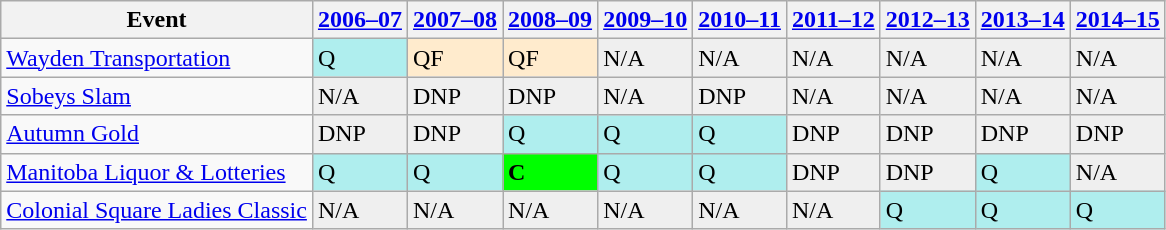<table class="wikitable">
<tr>
<th>Event</th>
<th><a href='#'>2006–07</a></th>
<th><a href='#'>2007–08</a></th>
<th><a href='#'>2008–09</a></th>
<th><a href='#'>2009–10</a></th>
<th><a href='#'>2010–11</a></th>
<th><a href='#'>2011–12</a></th>
<th><a href='#'>2012–13</a></th>
<th><a href='#'>2013–14</a></th>
<th><a href='#'>2014–15</a></th>
</tr>
<tr>
<td><a href='#'>Wayden Transportation</a></td>
<td style="background:#afeeee;">Q</td>
<td style="background:#ffebcd;">QF</td>
<td style="background:#ffebcd;">QF</td>
<td style="background:#EFEFEF;">N/A</td>
<td style="background:#EFEFEF;">N/A</td>
<td style="background:#EFEFEF;">N/A</td>
<td style="background:#EFEFEF;">N/A</td>
<td style="background:#EFEFEF;">N/A</td>
<td style="background:#EFEFEF;">N/A</td>
</tr>
<tr>
<td><a href='#'>Sobeys Slam</a></td>
<td style="background:#EFEFEF;">N/A</td>
<td style="background:#EFEFEF;">DNP</td>
<td style="background:#EFEFEF;">DNP</td>
<td style="background:#EFEFEF;">N/A</td>
<td style="background:#EFEFEF;">DNP</td>
<td style="background:#EFEFEF;">N/A</td>
<td style="background:#EFEFEF;">N/A</td>
<td style="background:#EFEFEF;">N/A</td>
<td style="background:#EFEFEF;">N/A</td>
</tr>
<tr>
<td><a href='#'>Autumn Gold</a></td>
<td style="background:#EFEFEF;">DNP</td>
<td style="background:#EFEFEF;">DNP</td>
<td style="background:#afeeee;">Q</td>
<td style="background:#afeeee;">Q</td>
<td style="background:#afeeee;">Q</td>
<td style="background:#EFEFEF;">DNP</td>
<td style="background:#EFEFEF;">DNP</td>
<td style="background:#EFEFEF;">DNP</td>
<td style="background:#EFEFEF;">DNP</td>
</tr>
<tr>
<td><a href='#'>Manitoba Liquor & Lotteries</a></td>
<td style="background:#afeeee;">Q</td>
<td style="background:#afeeee;">Q</td>
<td style="background:#0f0;"><strong>C</strong></td>
<td style="background:#afeeee;">Q</td>
<td style="background:#afeeee;">Q</td>
<td style="background:#EFEFEF;">DNP</td>
<td style="background:#EFEFEF;">DNP</td>
<td style="background:#afeeee;">Q</td>
<td style="background:#EFEFEF;">N/A</td>
</tr>
<tr>
<td><a href='#'>Colonial Square Ladies Classic</a></td>
<td style="background:#EFEFEF;">N/A</td>
<td style="background:#EFEFEF;">N/A</td>
<td style="background:#EFEFEF;">N/A</td>
<td style="background:#EFEFEF;">N/A</td>
<td style="background:#EFEFEF;">N/A</td>
<td style="background:#EFEFEF;">N/A</td>
<td style="background:#afeeee;">Q</td>
<td style="background:#afeeee;">Q</td>
<td style="background:#afeeee;">Q</td>
</tr>
</table>
